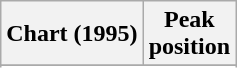<table class="wikitable sortable">
<tr>
<th align="left">Chart (1995)</th>
<th align="center">Peak<br>position</th>
</tr>
<tr>
</tr>
<tr>
</tr>
<tr>
</tr>
</table>
